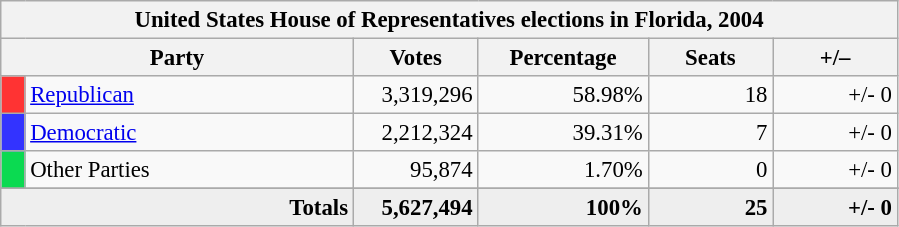<table class="wikitable" style="font-size: 95%;">
<tr>
<th colspan="6">United States House of Representatives elections in Florida, 2004</th>
</tr>
<tr>
<th colspan=2 style="width: 15em">Party</th>
<th style="width: 5em">Votes</th>
<th style="width: 7em">Percentage</th>
<th style="width: 5em">Seats</th>
<th style="width: 5em">+/–</th>
</tr>
<tr>
<th style="background-color:#FF3333; width: 3px"></th>
<td style="width: 130px"><a href='#'>Republican</a></td>
<td align="right">3,319,296</td>
<td align="right">58.98%</td>
<td align="right">18</td>
<td align="right">+/- 0</td>
</tr>
<tr>
<th style="background-color:#3333FF; width: 3px"></th>
<td style="width: 130px"><a href='#'>Democratic</a></td>
<td align="right">2,212,324</td>
<td align="right">39.31%</td>
<td align="right">7</td>
<td align="right">+/- 0</td>
</tr>
<tr>
<th style="background-color:#0BDA51; width: 3px"></th>
<td style="width: 130px">Other Parties</td>
<td align="right">95,874</td>
<td align="right">1.70%</td>
<td align="right">0</td>
<td align="right">+/- 0</td>
</tr>
<tr>
</tr>
<tr bgcolor="#EEEEEE">
<td colspan="2" align="right"><strong>Totals</strong></td>
<td align="right"><strong>5,627,494</strong></td>
<td align="right"><strong>100%</strong></td>
<td align="right"><strong>25</strong></td>
<td align="right"><strong>+/- 0</strong></td>
</tr>
</table>
